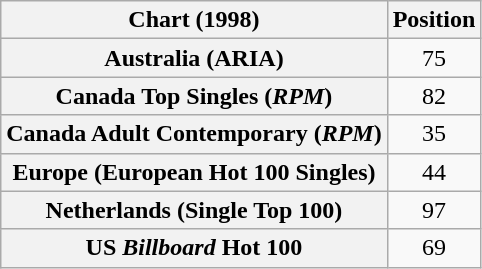<table class="wikitable sortable plainrowheaders" style="text-align:center">
<tr>
<th scope="col">Chart (1998)</th>
<th scope="col">Position</th>
</tr>
<tr>
<th scope="row">Australia (ARIA)</th>
<td>75</td>
</tr>
<tr>
<th scope="row">Canada Top Singles (<em>RPM</em>)</th>
<td>82</td>
</tr>
<tr>
<th scope="row">Canada Adult Contemporary (<em>RPM</em>)</th>
<td>35</td>
</tr>
<tr>
<th scope="row">Europe (European Hot 100 Singles)</th>
<td>44</td>
</tr>
<tr>
<th scope="row">Netherlands (Single Top 100)</th>
<td>97</td>
</tr>
<tr>
<th scope="row">US <em>Billboard</em> Hot 100</th>
<td>69</td>
</tr>
</table>
